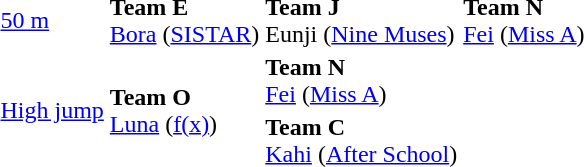<table>
<tr>
<td><a href='#'>50 m</a></td>
<td><strong>Team E</strong><br><a href='#'>Bora</a> (<a href='#'>SISTAR</a>)</td>
<td><strong>Team J</strong><br>Eunji (<a href='#'>Nine Muses</a>)</td>
<td><strong>Team N</strong><br><a href='#'>Fei</a> (<a href='#'>Miss A</a>)</td>
</tr>
<tr>
<td rowspan=2><a href='#'>High jump</a></td>
<td rowspan=2><strong>Team O</strong><br><a href='#'>Luna</a> (<a href='#'>f(x)</a>)</td>
<td><strong>Team N</strong><br><a href='#'>Fei</a> (<a href='#'>Miss A</a>)</td>
<td rowspan=2></td>
</tr>
<tr>
<td><strong>Team C</strong><br><a href='#'>Kahi</a> (<a href='#'>After School</a>)</td>
</tr>
</table>
